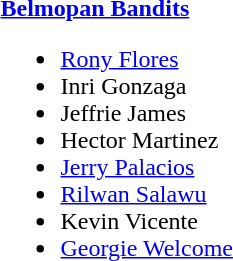<table>
<tr>
<td><strong><a href='#'>Belmopan Bandits</a></strong><br><ul><li> <a href='#'>Rony Flores</a> </li><li> Inri Gonzaga </li><li> Jeffrie James</li><li> Hector Martinez </li><li> <a href='#'>Jerry Palacios</a></li><li> <a href='#'>Rilwan Salawu</a></li><li> Kevin Vicente</li><li> <a href='#'>Georgie Welcome</a></li></ul></td>
</tr>
</table>
